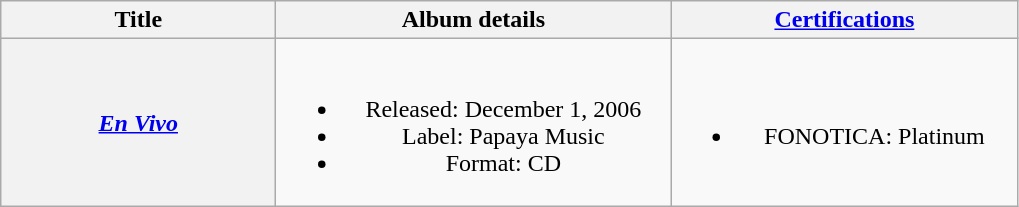<table class="wikitable plainrowheaders" style="text-align:center;" border="1">
<tr>
<th scope="col" style="width:11em;">Title</th>
<th scope="col" style="width:16em;">Album details</th>
<th scope="col" rowspan="1" style="width:14em;"><a href='#'>Certifications</a></th>
</tr>
<tr>
<th scope="row"><em><a href='#'>En Vivo</a></em></th>
<td><br><ul><li>Released: December 1, 2006</li><li>Label: Papaya Music</li><li>Format: CD</li></ul></td>
<td><br><ul><li>FONOTICA: Platinum</li></ul></td>
</tr>
</table>
